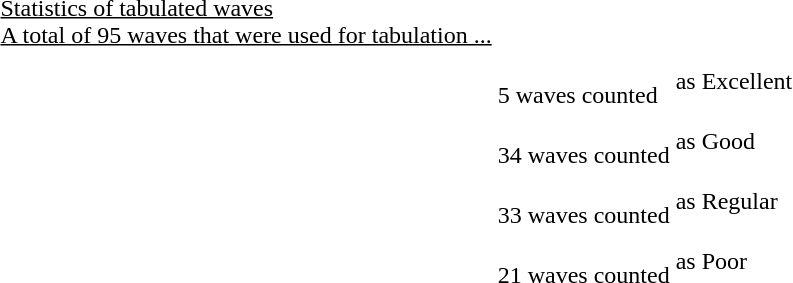<table class="MsoNormalTable">
<tr>
<td><br><u>Statistics of tabulated waves</u><br><u>A total of 95 waves that were used for tabulation ...</u></td>
</tr>
<tr>
<td></td>
<td><br>5 waves counted</td>
<td>as Excellent</td>
</tr>
<tr>
<td></td>
<td><br>34 waves counted</td>
<td>as Good</td>
</tr>
<tr>
<td></td>
<td><br>33 waves counted</td>
<td>as Regular</td>
</tr>
<tr>
<td></td>
<td><br>21 waves counted</td>
<td>as Poor</td>
</tr>
</table>
